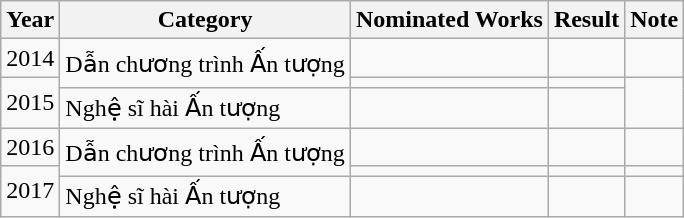<table class="wikitable">
<tr>
<th>Year</th>
<th>Category</th>
<th>Nominated Works</th>
<th>Result</th>
<th>Note</th>
</tr>
<tr>
<td>2014</td>
<td rowspan="2">Dẫn chương trình Ấn tượng</td>
<td></td>
<td></td>
<td></td>
</tr>
<tr>
<td rowspan="2">2015</td>
<td></td>
<td></td>
<td rowspan="2"></td>
</tr>
<tr>
<td>Nghệ sĩ hài Ấn tượng</td>
<td></td>
<td></td>
</tr>
<tr>
<td>2016</td>
<td rowspan="2">Dẫn chương trình Ấn tượng</td>
<td></td>
<td></td>
<td></td>
</tr>
<tr>
<td rowspan="2">2017</td>
<td></td>
<td></td>
<td></td>
</tr>
<tr>
<td>Nghệ sĩ hài Ấn tượng</td>
<td></td>
<td></td>
<td></td>
</tr>
</table>
